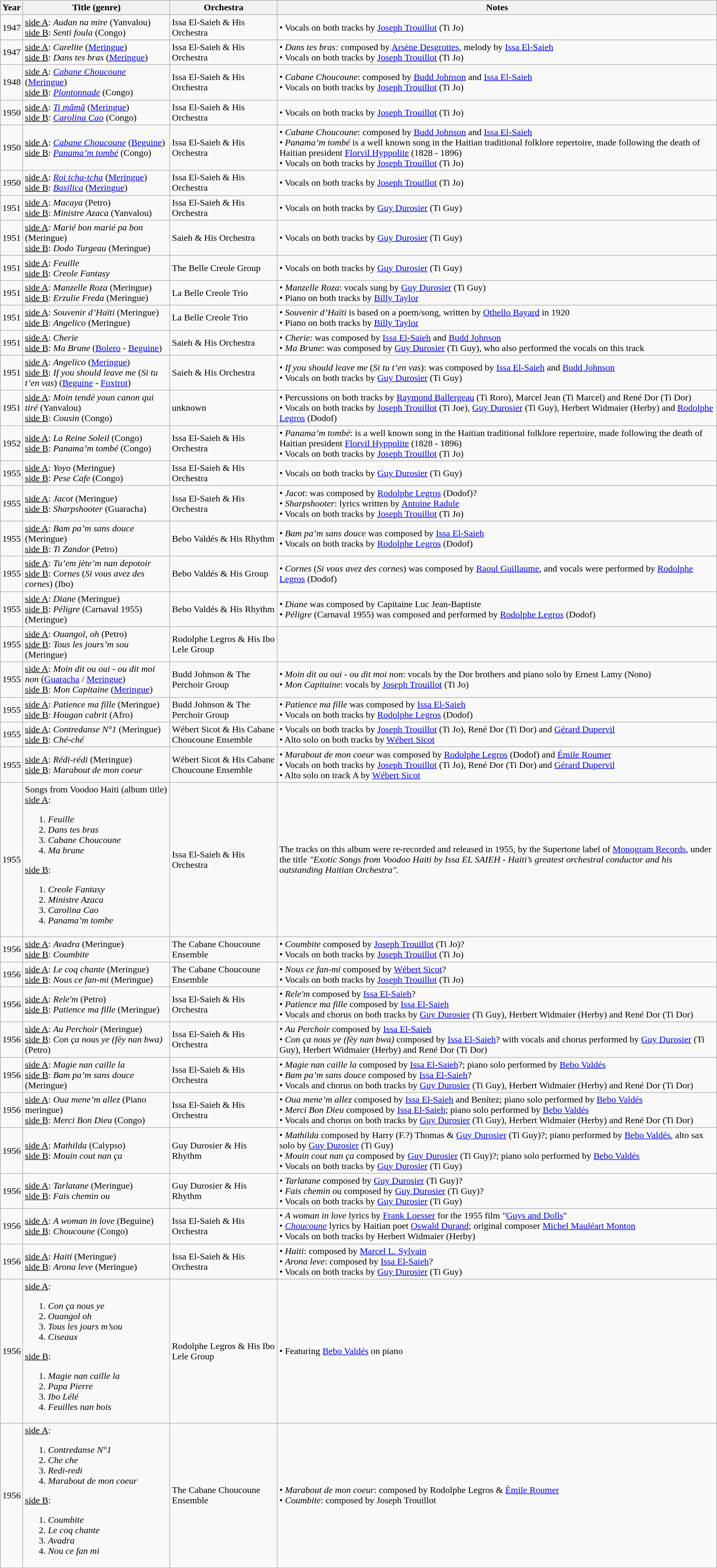<table class="wikitable sortable">
<tr>
<th>Year</th>
<th>Title (genre)</th>
<th>Orchestra</th>
<th>Notes</th>
</tr>
<tr>
<td>1947</td>
<td><u>side A</u>: <em>Audan na mire</em> (Yanvalou)<br><u>side B</u>: <em>Senti foula</em> (Congo)</td>
<td>Issa El-Saieh & His Orchestra</td>
<td>• Vocals on both tracks by <a href='#'>Joseph Trouillot</a> (Ti Jo)</td>
</tr>
<tr>
<td>1947</td>
<td><u>side A</u>: <em>Carelite</em>  (<a href='#'>Meringue</a>)<br><u>side B</u>: <em>Dans tes bras</em> (<a href='#'>Meringue</a>)</td>
<td>Issa El-Saieh & His Orchestra</td>
<td>• <em>Dans tes bras:</em> composed by <a href='#'>Arsène Desgrottes</a>, melody by <a href='#'>Issa El-Saieh</a><br>• Vocals on both tracks by <a href='#'>Joseph Trouillot</a> (Ti Jo)</td>
</tr>
<tr>
<td>1948</td>
<td><u>side A</u>: <a href='#'><em>Cabane Choucoune</em></a> (<a href='#'>Meringue</a>)<br><u>side B</u>: <a href='#'><em>Plontonnade</em></a> (Congo)</td>
<td>Issa El-Saieh & His Orchestra</td>
<td>• <em>Cabane Choucoune</em>: composed by <a href='#'>Budd Johnson</a> and <a href='#'>Issa El-Saieh</a><br>• Vocals on both tracks by <a href='#'>Joseph Trouillot</a> (Ti Jo)</td>
</tr>
<tr>
<td>1950</td>
<td><u>side A</u>: <a href='#'><em>Ti mâmâ</em></a> (<a href='#'>Meringue</a>)<br><u>side B</u>: <a href='#'><em>Carolina Cao</em></a> (Congo)</td>
<td>Issa El-Saieh & His Orchestra</td>
<td>• Vocals on both tracks by <a href='#'>Joseph Trouillot</a> (Ti Jo)</td>
</tr>
<tr>
<td>1950</td>
<td><u>side A</u>: <a href='#'><em>Cabane Choucoune</em></a> (<a href='#'>Beguine</a>)<br><u>side B</u>: <a href='#'><em>Panama’m tombé</em></a> (Congo)</td>
<td>Issa El-Saieh & His Orchestra</td>
<td>• <em>Cabane Choucoune</em>: composed by <a href='#'>Budd Johnson</a> and <a href='#'>Issa El-Saieh</a><br>• <em>Panama’m tombé</em> is a well known song in the Haitian traditional folklore repertoire, made following the death of Haitian president <a href='#'>Florvil Hyppolite</a> (1828 - 1896)<br>• Vocals on both tracks by <a href='#'>Joseph Trouillot</a> (Ti Jo)</td>
</tr>
<tr>
<td>1950</td>
<td><u>side A</u>: <a href='#'><em>Roi tcha-tcha</em></a> (<a href='#'>Meringue</a>)<br><u>side B</u>: <a href='#'><em>Basilica</em></a> (<a href='#'>Meringue</a>)</td>
<td>Issa El-Saieh & His Orchestra</td>
<td>• Vocals on both tracks by <a href='#'>Joseph Trouillot</a> (Ti Jo)</td>
</tr>
<tr>
<td>1951</td>
<td><u>side A</u>: <em>Macaya</em> (Petro)<br><u>side B</u>: <em>Ministre Azaca</em> (Yanvalou)</td>
<td>Issa El-Saieh & His Orchestra</td>
<td>• Vocals on both tracks by <a href='#'>Guy Durosier</a> (Ti Guy)</td>
</tr>
<tr>
<td>1951</td>
<td><u>side A</u>: <em>Marié bon marié pa bon</em> (Meringue)<br><u>side B</u>:  <em>Dodo Turgeau</em> (Meringue)</td>
<td>Saieh & His Orchestra</td>
<td>• Vocals on both tracks by <a href='#'>Guy Durosier</a> (Ti Guy)</td>
</tr>
<tr>
<td>1951</td>
<td><u>side A</u>: <em>Feuille</em><br><u>side B</u>: <em>Creole Fantasy</em></td>
<td>The Belle Creole Group</td>
<td>• Vocals on both tracks by <a href='#'>Guy Durosier</a> (Ti Guy)</td>
</tr>
<tr>
<td>1951</td>
<td><u>side A</u>: <em>Manzelle Roza</em> (Meringue)<br><u>side B</u>: <em>Erzulie Freda</em> (Meringue)</td>
<td>La Belle Creole Trio</td>
<td>• <em>Manzelle Roza</em>: vocals sung by <a href='#'>Guy Durosier</a> (Ti Guy)<br>• Piano on both tracks by <a href='#'>Billy Taylor</a></td>
</tr>
<tr>
<td>1951</td>
<td><u>side A</u>: <em>Souvenir d’Haïti</em> (Meringue)<br><u>side B</u>: <em>Angelico</em> (Meringue)</td>
<td>La Belle Creole Trio</td>
<td>• <em>Souvenir d’Haïti</em> is based on a poem/song, written by <a href='#'>Othello Bayard</a> in 1920<br>• Piano on both tracks by <a href='#'>Billy Taylor</a></td>
</tr>
<tr>
<td>1951</td>
<td><u>side A</u>: <em>Cherie</em><br><u>side B</u>: <em>Ma Brune</em> (<a href='#'>Bolero</a> - <a href='#'>Beguine</a>)</td>
<td>Saieh & His Orchestra</td>
<td>• <em>Cherie</em>: was composed by <a href='#'>Issa El-Saieh</a> and <a href='#'>Budd Johnson</a><br>• <em>Ma Brune</em>: was composed by <a href='#'>Guy Durosier</a> (Ti Guy), who also performed the vocals on this track</td>
</tr>
<tr>
<td>1951</td>
<td><u>side A</u>: <em>Angelico</em> (<a href='#'>Meringue</a>)<br><u>side B</u>: <em>If you should leave me</em> (<em>Si tu t’en vas</em>) (<a href='#'>Beguine</a> - <a href='#'>Foxtrot</a>)</td>
<td>Saieh & His Orchestra</td>
<td>• <em>If you should leave me</em> (<em>Si tu t’en vas</em>): was composed by <a href='#'>Issa El-Saieh</a> and <a href='#'>Budd Johnson</a><br>• Vocals on both tracks by <a href='#'>Guy Durosier</a> (Ti Guy)</td>
</tr>
<tr>
<td>1951</td>
<td><u>side A</u>: <em>Moin tendé youn canon qui tiré</em> (Yanvalou)<br><u>side B</u>: <em>Cousin</em> (Congo)</td>
<td>unknown</td>
<td>• Percussions on both tracks by <a href='#'>Raymond Ballergeau</a> (Ti Roro), Marcel Jean (Ti Marcel) and René Dor (Ti Dor)<br>• Vocals on both tracks by <a href='#'>Joseph Trouillot</a> (Ti Joe), <a href='#'>Guy Durosier</a> (Ti Guy), Herbert Widmaier (Herby) and <a href='#'>Rodolphe Legros</a> (Dodof)</td>
</tr>
<tr>
<td>1952</td>
<td><u>side A</u>: <em>La Reine Soleil</em> (Congo)<br><u>side B</u>: <em>Panama’m tombé</em> (Congo)</td>
<td>Issa El-Saieh & His Orchestra</td>
<td>• <em>Panama’m tombé</em>: is a well known song in the Haitian traditional folklore repertoire, made following the death of Haitian president <a href='#'>Florvil Hyppolite</a> (1828 - 1896)<br>• Vocals on both tracks by <a href='#'>Joseph Trouillot</a> (Ti Jo)</td>
</tr>
<tr>
<td>1955</td>
<td><u>side A</u>: <em>Yoyo</em> (Meringue)<br><u>side B</u>: <em>Pese Cafe</em> (Congo)</td>
<td>Issa El-Saieh & His Orchestra</td>
<td>• Vocals on both tracks by <a href='#'>Guy Durosier</a> (Ti Guy)</td>
</tr>
<tr>
<td>1955</td>
<td><u>side A</u>: <em>Jacot</em> (Meringue)<br><u>side B</u>: <em>Sharpshooter</em> (Guaracha)</td>
<td>Issa El-Saieh & His Orchestra</td>
<td>• <em>Jacot</em>: was composed by <a href='#'>Rodolphe Legros</a> (Dodof)?<br>• <em>Sharpshooter</em>: lyrics written by <a href='#'>Antoine Radule</a><br>• Vocals on both tracks by <a href='#'>Joseph Trouillot</a> (Ti Jo)</td>
</tr>
<tr>
<td>1955</td>
<td><u>side A</u>: <em>Bam pa’m sans douce</em> (Meringue)<br><u>side B</u>: <em>Ti Zandor</em> (Petro)</td>
<td>Bebo Valdés & His Rhythm</td>
<td>• <em>Bam pa’m sans douce</em> was composed by <a href='#'>Issa El-Saieh</a><br>• Vocals on both tracks by <a href='#'>Rodolphe Legros</a> (Dodof)</td>
</tr>
<tr>
<td>1955</td>
<td><u>side A</u>: <em>Tu’em jète’m nan depotoir</em><br><u>side B</u>: <em>Cornes</em> (<em>Si vous avez des cornes</em>) (Ibo)</td>
<td>Bebo Valdés & His Group</td>
<td>• <em>Cornes</em> (<em>Si vous avez des cornes</em>) was composed by <a href='#'>Raoul Guillaume</a>, and vocals were performed by <a href='#'>Rodolphe Legros</a> (Dodof)</td>
</tr>
<tr>
<td>1955</td>
<td><u>side A</u>: <em>Diane</em> (Meringue)<br><u>side B</u>: <em>Péligre</em> (Carnaval 1955) (Meringue)</td>
<td>Bebo Valdés & His Rhythm</td>
<td>• <em>Diane</em> was composed by Capitaine Luc Jean-Baptiste<br>• <em>Péligre</em> (Carnaval 1955) was composed and performed by <a href='#'>Rodolphe Legros</a> (Dodof)</td>
</tr>
<tr>
<td>1955</td>
<td><u>side A</u>: <em>Ouangol, oh</em> (Petro)<br><u>side B</u>: <em>Tous les jours’m sou</em> (Meringue)</td>
<td>Rodolphe Legros & His Ibo Lele Group</td>
<td></td>
</tr>
<tr>
<td>1955</td>
<td><u>side A</u>: <em>Moin dit ou oui - ou dit moi non</em> (<a href='#'>Guaracha</a> / <a href='#'>Meringue</a>)<br><u>side B</u>: <em>Mon Capitaine</em> (<a href='#'>Meringue</a>)</td>
<td>Budd Johnson & The Perchoir Group</td>
<td>• <em>Moin dit ou oui - ou dit moi non</em>: vocals by the Dor brothers and piano solo by Ernest Lamy (Nono)<br>• <em>Mon Capitaine</em>: vocals by <a href='#'>Joseph Trouillot</a> (Ti Jo)</td>
</tr>
<tr>
<td>1955</td>
<td><u>side A</u>: <em>Patience ma fille</em> (Meringue)<br><u>side B</u>: <em>Hougan cabrit</em> (Afro)</td>
<td>Budd Johnson & The Perchoir Group</td>
<td>• <em>Patience ma fille</em> was composed by <a href='#'>Issa El-Saieh</a><br>• Vocals on both tracks by <a href='#'>Rodolphe Legros</a> (Dodof)</td>
</tr>
<tr>
<td>1955</td>
<td><u>side A</u>: <em>Contredanse N°1</em> (Meringue)<br><u>side B</u>: <em>Ché-ché</em></td>
<td>Wébert Sicot & His Cabane Choucoune Ensemble</td>
<td>• Vocals on both tracks by <a href='#'>Joseph Trouillot</a> (Ti Jo), René Dor (Ti Dor) and <a href='#'>Gérard Dupervil</a><br>• Alto solo on both tracks by <a href='#'>Wébert Sicot</a></td>
</tr>
<tr>
<td>1955</td>
<td><u>side A</u>: <em>Rédi-rédi</em> (Meringue)<br><u>side B</u>: <em>Marabout de mon coeur</em></td>
<td>Wébert Sicot & His Cabane Choucoune Ensemble</td>
<td>• <em>Marabout de mon coeur</em> was composed by <a href='#'>Rodolphe Legros</a> (Dodof) and <a href='#'>Émile Roumer</a><br>• Vocals on both tracks by <a href='#'>Joseph Trouillot</a> (Ti Jo), René Dor (Ti Dor) and <a href='#'>Gérard Dupervil</a><br>• Alto solo on track A by <a href='#'>Wébert Sicot</a></td>
</tr>
<tr>
<td>1955</td>
<td>Songs from Voodoo Haiti (album title)<br><u>side A</u>:<ol><li><em>Feuille</em></li><li><em>Dans tes bras</em></li><li><em>Cabane Choucoune</em></li><li><em>Ma brune</em></li></ol><u>side B</u>:<ol><li><em>Creole Fantasy</em></li><li><em>Ministre Azaca</em></li><li><em>Carolina Cao</em></li><li><em>Panama’m tombe</em></li></ol></td>
<td>Issa El-Saieh & His Orchestra</td>
<td>The tracks on this album were re-recorded and released in 1955, by the Supertone label of <a href='#'>Monogram Records</a>, under the title <em>"Exotic Songs from Voodoo Haiti by Issa EL SAIEH - Haiti’s greatest orchestral conductor and his outstanding Haitian Orchestra".</em></td>
</tr>
<tr>
<td>1956</td>
<td><u>side A</u>: <em>Avadra</em> (Meringue)<br><u>side B</u>: <em>Coumbite</em></td>
<td>The Cabane Choucoune Ensemble</td>
<td>• <em>Coumbite</em> composed by <a href='#'>Joseph Trouillot</a> (Ti Jo)?<br>• Vocals on both tracks by <a href='#'>Joseph Trouillot</a> (Ti Jo)</td>
</tr>
<tr>
<td>1956</td>
<td><u>side A</u>: <em>Le coq chante</em> (Meringue)<br><u>side B</u>: <em>Nous ce fan-mi</em> (Meringue)</td>
<td>The Cabane Choucoune Ensemble</td>
<td>• <em>Nous ce fan-mi</em> composed by <a href='#'>Wébert Sicot</a>?<br>• Vocals on both tracks by <a href='#'>Joseph Trouillot</a> (Ti Jo)</td>
</tr>
<tr>
<td>1956</td>
<td><u>side A</u>: <em>Rele'm</em> (Petro)<br><u>side B</u>: <em>Patience ma fille</em> (Meringue)</td>
<td>Issa El-Saieh & His Orchestra</td>
<td>• <em>Rele'm</em> composed by <a href='#'>Issa El-Saieh</a>?<br>• <em>Patience ma fille</em> composed by <a href='#'>Issa El-Saieh</a><br>• Vocals and chorus on both tracks by <a href='#'>Guy Durosier</a> (Ti Guy), Herbert Widmaier (Herby) and René Dor (Ti Dor)</td>
</tr>
<tr>
<td>1956</td>
<td><u>side A</u>: <em>Au Perchoir</em> (Meringue)<br><u>side B</u>: <em>Con ça nous ye</em> <em>(fèy nan bwa)</em> (Petro)</td>
<td>Issa El-Saieh & His Orchestra</td>
<td>• <em>Au Perchoir</em> composed by <a href='#'>Issa El-Saieh</a><br>• <em>Con ça nous ye</em> <em>(fèy nan bwa)</em> composed by <a href='#'>Issa El-Saieh</a>? with vocals and chorus performed by <a href='#'>Guy Durosier</a> (Ti Guy), Herbert Widmaier (Herby) and René Dor (Ti Dor)</td>
</tr>
<tr>
<td>1956</td>
<td><u>side A</u>: <em>Magie nan caille la</em><br><u>side B</u>: <em>Bam pa’m sans douce</em> (Meringue)</td>
<td>Issa El-Saieh & His Orchestra</td>
<td>• <em>Magie nan caille la</em> composed by <a href='#'>Issa El-Saieh</a>?; piano solo performed by <a href='#'>Bebo Valdés</a><br>• <em>Bam pa’m sans douce</em> composed by <a href='#'>Issa El-Saieh</a>?<br>• Vocals and chorus on both tracks by <a href='#'>Guy Durosier</a> (Ti Guy), Herbert Widmaier (Herby) and René Dor (Ti Dor)</td>
</tr>
<tr>
<td>1956</td>
<td><u>side A</u>: <em>Oua mene’m allez</em> (Piano meringue)<br><u>side B</u>: <em>Merci Bon Dieu</em> (Congo)</td>
<td>Issa El-Saieh & His Orchestra</td>
<td>• <em>Oua mene’m allez</em> composed by <a href='#'>Issa El-Saieh</a> and Benítez; piano solo performed by <a href='#'>Bebo Valdés</a><br>• <em>Merci Bon Dieu</em> composed by <a href='#'>Issa El-Saieh</a>; piano solo performed by <a href='#'>Bebo Valdés</a><br>• Vocals and chorus on both tracks by <a href='#'>Guy Durosier</a> (Ti Guy), Herbert Widmaier (Herby) and René Dor (Ti Dor)</td>
</tr>
<tr>
<td>1956</td>
<td><u>side A</u>: <em>Mathilda</em> (Calypso)<br><u>side B</u>: <em>Mouin cout nan ça</em></td>
<td>Guy Durosier & His Rhythm</td>
<td>• <em>Mathilda</em> composed by Harry (F.?) Thomas & <a href='#'>Guy Durosier</a> (Ti Guy)?; piano performed by <a href='#'>Bebo Valdés</a>, alto sax solo by <a href='#'>Guy Durosier</a> (Ti Guy)<br>• <em>Mouin cout nan ça</em> composed by <a href='#'>Guy Durosier</a> (Ti Guy)?; piano solo performed by <a href='#'>Bebo Valdés</a><br>• Vocals on both tracks by <a href='#'>Guy Durosier</a> (Ti Guy)</td>
</tr>
<tr>
<td>1956</td>
<td><u>side A</u>: <em>Tarlatane</em> (Meringue)<br><u>side B</u>: <em>Fais chemin ou</em></td>
<td>Guy Durosier & His Rhythm</td>
<td>• <em>Tarlatane</em> composed by <a href='#'>Guy Durosier</a> (Ti Guy)?<br>• <em>Fais chemin</em> ou composed by <a href='#'>Guy Durosier</a> (Ti Guy)?<br>• Vocals on both tracks by <a href='#'>Guy Durosier</a> (Ti Guy)</td>
</tr>
<tr>
<td>1956</td>
<td><u>side A</u>: <em>A woman in love</em> (Beguine)<br><u>side B</u>: <em>Choucoune</em> (Congo)</td>
<td>Issa El-Saieh & His Orchestra</td>
<td>• <em>A woman in love</em> lyrics by <a href='#'>Frank Loesser</a> for the 1955 film "<a href='#'>Guys and Dolls</a>"<br>• <a href='#'><em>Choucoune</em></a> lyrics by Haitian poet <a href='#'>Oswald Durand</a>; original composer <a href='#'>Michel Mauléart Monton</a><br>• Vocals on both tracks by Herbert Widmaier (Herby)</td>
</tr>
<tr>
<td>1956</td>
<td><u>side A</u>: <em>Haiti</em> (Meringue)<br><u>side B</u>: <em>Arona leve</em> (Meringue)</td>
<td>Issa El-Saieh & His Orchestra</td>
<td>• <em>Haiti</em>: composed by <a href='#'>Marcel L. Sylvain</a><br>• <em>Arona leve</em>: composed by <a href='#'>Issa El-Saieh</a>?<br>• Vocals on both tracks by <a href='#'>Guy Durosier</a> (Ti Guy)</td>
</tr>
<tr>
<td>1956</td>
<td><u>side A</u>:<br><ol><li><em>Con ça nous ye</em></li><li><em>Ouangol oh</em></li><li><em>Tous les jours m’sou</em></li><li><em>Ciseaux</em></li></ol><u>side B</u>:<ol><li><em>Magie nan caille la</em></li><li><em>Papa Pierre</em></li><li><em>Ibo Lélé</em></li><li><em>Feuilles nan bois</em></li></ol></td>
<td>Rodolphe Legros & His Ibo Lele Group</td>
<td>• Featuring <a href='#'>Bebo Valdés</a> on piano</td>
</tr>
<tr>
<td>1956</td>
<td><u>side A</u>:<br><ol><li><em>Contredanse N°1</em></li><li><em>Che che</em></li><li><em>Redi-redi</em></li><li><em>Marabout de mon coeur</em></li></ol><u>side B</u>:<ol><li><em>Coumbite</em></li><li><em>Le coq chante</em></li><li><em>Avadra</em></li><li><em>Nou ce fan mi</em></li></ol></td>
<td>The Cabane Choucoune Ensemble</td>
<td>• <em>Marabout de mon coeur</em>: composed by Rodolphe Legros & <a href='#'>Émile Roumer</a><br>• <em>Coumbite</em>: composed by Joseph Trouillot</td>
</tr>
</table>
